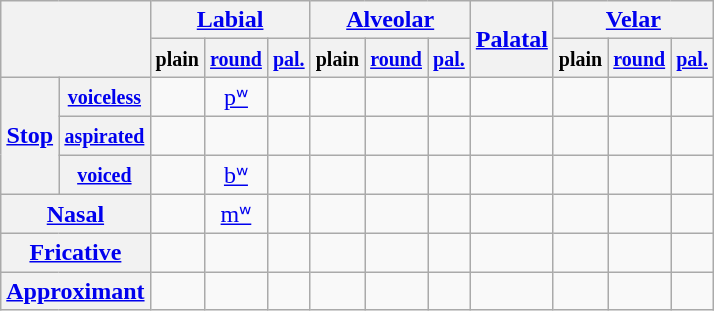<table class="wikitable" style="text-align: center;">
<tr>
<th colspan="2" rowspan="2"></th>
<th colspan="3"><a href='#'>Labial</a></th>
<th colspan="3"><a href='#'>Alveolar</a></th>
<th rowspan="2"><a href='#'>Palatal</a></th>
<th colspan="3"><a href='#'>Velar</a></th>
</tr>
<tr>
<th><small>plain</small></th>
<th><small><a href='#'>round</a></small></th>
<th><small><a href='#'>pal.</a></small></th>
<th><small>plain</small></th>
<th><small><a href='#'>round</a></small></th>
<th><small><a href='#'>pal.</a></small></th>
<th><small>plain</small></th>
<th><small><a href='#'>round</a></small></th>
<th><small><a href='#'>pal.</a></small></th>
</tr>
<tr>
<th rowspan="3"><a href='#'>Stop</a></th>
<th><a href='#'><small>voiceless</small></a></th>
<td></td>
<td><a href='#'>pʷ</a></td>
<td></td>
<td></td>
<td></td>
<td></td>
<td></td>
<td></td>
<td></td>
<td></td>
</tr>
<tr>
<th><a href='#'><small>aspirated</small></a></th>
<td></td>
<td></td>
<td></td>
<td></td>
<td></td>
<td></td>
<td></td>
<td></td>
<td></td>
<td></td>
</tr>
<tr>
<th><a href='#'><small>voiced</small></a></th>
<td></td>
<td><a href='#'>bʷ</a></td>
<td></td>
<td></td>
<td></td>
<td></td>
<td></td>
<td></td>
<td></td>
<td></td>
</tr>
<tr>
<th colspan="2"><a href='#'>Nasal</a></th>
<td></td>
<td><a href='#'>mʷ</a></td>
<td></td>
<td></td>
<td></td>
<td></td>
<td></td>
<td></td>
<td></td>
<td></td>
</tr>
<tr>
<th colspan="2"><a href='#'>Fricative</a></th>
<td></td>
<td></td>
<td></td>
<td></td>
<td></td>
<td></td>
<td></td>
<td></td>
<td></td>
<td></td>
</tr>
<tr>
<th colspan="2"><a href='#'>Approximant</a></th>
<td></td>
<td></td>
<td></td>
<td></td>
<td></td>
<td></td>
<td></td>
<td></td>
<td></td>
<td></td>
</tr>
</table>
